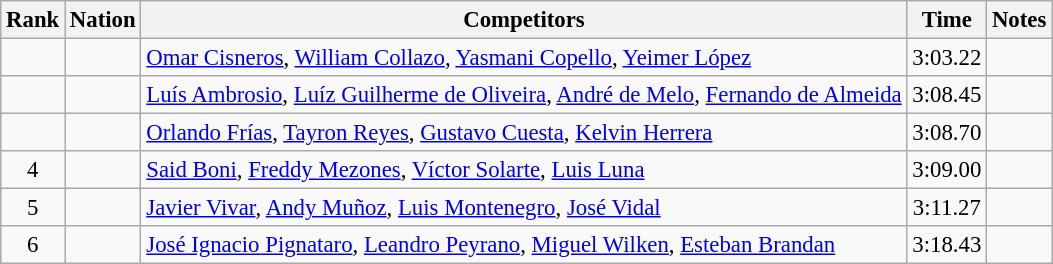<table class="wikitable sortable" style="text-align:center; font-size:95%">
<tr>
<th>Rank</th>
<th>Nation</th>
<th>Competitors</th>
<th>Time</th>
<th>Notes</th>
</tr>
<tr>
<td></td>
<td align=left></td>
<td align=left><a href='#'>Omar Cisneros</a>, <a href='#'>William Collazo</a>, <a href='#'>Yasmani Copello</a>, <a href='#'>Yeimer López</a></td>
<td>3:03.22</td>
<td></td>
</tr>
<tr>
<td></td>
<td align=left></td>
<td align=left><a href='#'>Luís Ambrosio</a>, <a href='#'>Luíz Guilherme de Oliveira</a>, <a href='#'>André de Melo</a>, <a href='#'>Fernando de Almeida</a></td>
<td>3:08.45</td>
<td></td>
</tr>
<tr>
<td></td>
<td align=left></td>
<td align=left><a href='#'>Orlando Frías</a>, <a href='#'>Tayron Reyes</a>, <a href='#'>Gustavo Cuesta</a>, <a href='#'>Kelvin Herrera</a></td>
<td>3:08.70</td>
<td></td>
</tr>
<tr>
<td>4</td>
<td align=left></td>
<td align=left><a href='#'>Said Boni</a>, <a href='#'>Freddy Mezones</a>, <a href='#'>Víctor Solarte</a>, <a href='#'>Luis Luna</a></td>
<td>3:09.00</td>
<td></td>
</tr>
<tr>
<td>5</td>
<td align=left></td>
<td align=left><a href='#'>Javier Vivar</a>, <a href='#'>Andy Muñoz</a>, <a href='#'>Luis Montenegro</a>, <a href='#'>José Vidal</a></td>
<td>3:11.27</td>
<td></td>
</tr>
<tr>
<td>6</td>
<td align=left></td>
<td align=left><a href='#'>José Ignacio Pignataro</a>, <a href='#'>Leandro Peyrano</a>, <a href='#'>Miguel Wilken</a>, <a href='#'>Esteban Brandan</a></td>
<td>3:18.43</td>
<td></td>
</tr>
</table>
